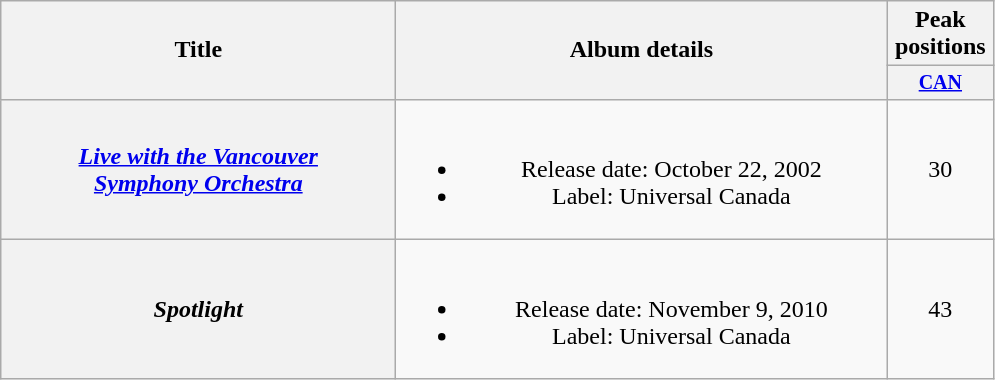<table class="wikitable plainrowheaders" style="text-align:center;">
<tr>
<th scope="col" rowspan="2" style="width:16em;">Title</th>
<th scope="col" rowspan="2" style="width:20em;">Album details</th>
<th scope="col" colspan="1">Peak positions</th>
</tr>
<tr style="font-size:smaller;">
<th scope="col" width="65"><a href='#'>CAN</a><br></th>
</tr>
<tr>
<th scope="row"><em><a href='#'>Live with the Vancouver<br>Symphony Orchestra</a></em></th>
<td><br><ul><li>Release date: October 22, 2002</li><li>Label: Universal Canada</li></ul></td>
<td>30</td>
</tr>
<tr>
<th scope="row"><em>Spotlight</em></th>
<td><br><ul><li>Release date: November 9, 2010</li><li>Label: Universal Canada</li></ul></td>
<td>43</td>
</tr>
</table>
